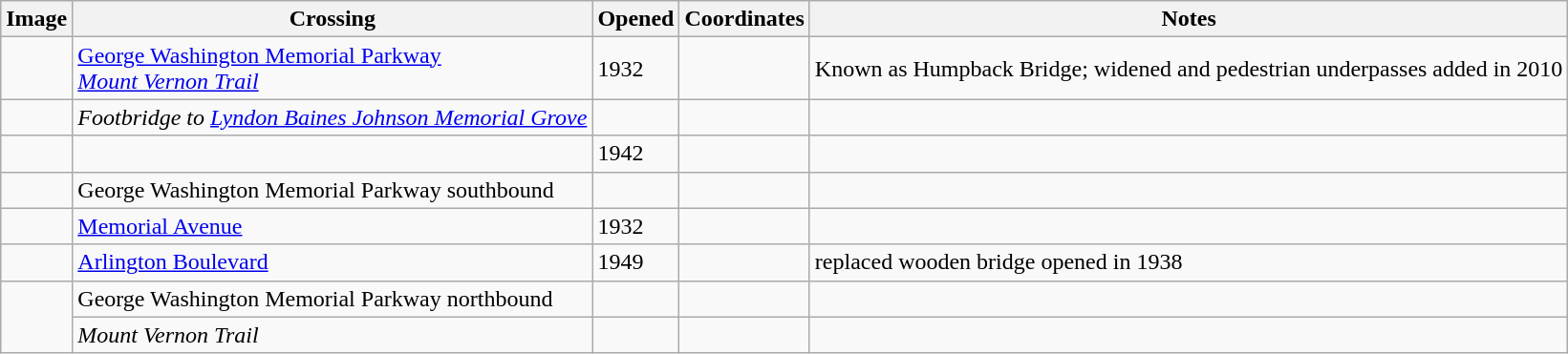<table class="wikitable">
<tr>
<th>Image</th>
<th>Crossing</th>
<th>Opened</th>
<th>Coordinates</th>
<th>Notes</th>
</tr>
<tr>
<td></td>
<td><a href='#'>George Washington Memorial Parkway</a><br><em><a href='#'>Mount Vernon Trail</a></em></td>
<td>1932</td>
<td></td>
<td>Known as Humpback Bridge; widened and pedestrian underpasses added in 2010</td>
</tr>
<tr>
<td></td>
<td><em>Footbridge to <a href='#'>Lyndon Baines Johnson Memorial Grove</a></em></td>
<td></td>
<td></td>
<td></td>
</tr>
<tr>
<td></td>
<td></td>
<td>1942</td>
<td></td>
<td></td>
</tr>
<tr>
<td></td>
<td>George Washington Memorial Parkway southbound</td>
<td></td>
<td></td>
<td></td>
</tr>
<tr>
<td></td>
<td><a href='#'>Memorial Avenue</a></td>
<td>1932</td>
<td></td>
<td></td>
</tr>
<tr>
<td></td>
<td><a href='#'>Arlington Boulevard</a></td>
<td>1949</td>
<td></td>
<td>replaced wooden bridge opened in 1938</td>
</tr>
<tr>
<td rowspan="2"></td>
<td>George Washington Memorial Parkway northbound</td>
<td></td>
<td></td>
<td></td>
</tr>
<tr>
<td><em>Mount Vernon Trail</em></td>
<td></td>
<td></td>
<td></td>
</tr>
</table>
